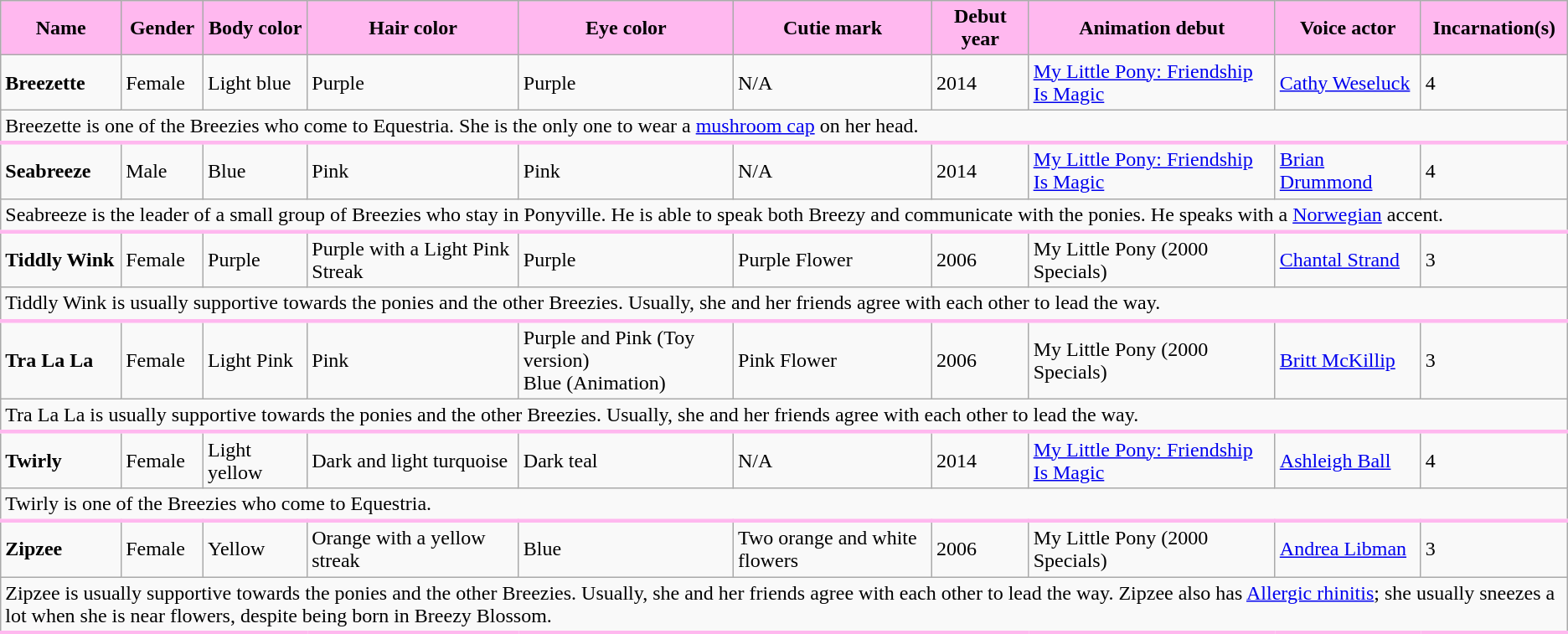<table class="wikitable mw-collapsible mw-collapsed sortable" style= cellpadding="10" "background: #FFB8EF;">
<tr>
<th style="background:#FFB8EF;">Name</th>
<th style="background:#FFB8EF;">Gender</th>
<th style="background:#FFB8EF;">Body color</th>
<th style="background:#FFB8EF;">Hair color</th>
<th style="background:#FFB8EF;">Eye color</th>
<th style="background:#FFB8EF;">Cutie mark</th>
<th style="background:#FFB8EF;">Debut year</th>
<th style="background:#FFB8EF;">Animation debut</th>
<th style="background:#FFB8EF;">Voice actor</th>
<th style="background:#FFB8EF;">Incarnation(s)</th>
</tr>
<tr>
<td><strong>Breezette</strong></td>
<td>Female</td>
<td>Light blue</td>
<td>Purple</td>
<td>Purple</td>
<td>N/A</td>
<td>2014</td>
<td><a href='#'>My Little Pony: Friendship Is Magic</a></td>
<td><a href='#'>Cathy Weseluck</a></td>
<td>4</td>
</tr>
<tr>
<td style="border-bottom: 3px solid #FFB8EF;" colspan="14">Breezette is one of the Breezies who come to Equestria. She is the only one to wear a <a href='#'>mushroom cap</a> on her head.</td>
</tr>
<tr>
<td><strong>Seabreeze</strong></td>
<td>Male</td>
<td>Blue</td>
<td>Pink</td>
<td>Pink</td>
<td>N/A</td>
<td>2014</td>
<td><a href='#'>My Little Pony: Friendship Is Magic</a></td>
<td><a href='#'>Brian Drummond</a></td>
<td>4</td>
</tr>
<tr>
<td style="border-bottom: 3px solid #FFB8EF;" colspan="14">Seabreeze is the leader of a small group of Breezies who stay in Ponyville. He is able to speak both Breezy and communicate with the ponies. He speaks with a <a href='#'>Norwegian</a> accent.</td>
</tr>
<tr>
<td><strong>Tiddly Wink</strong></td>
<td>Female</td>
<td>Purple</td>
<td>Purple with a Light Pink Streak</td>
<td>Purple</td>
<td>Purple Flower</td>
<td>2006</td>
<td>My Little Pony (2000 Specials)</td>
<td><a href='#'>Chantal Strand</a></td>
<td>3</td>
</tr>
<tr>
<td style="border-bottom: 3px solid #FFB8EF;" colspan="14">Tiddly Wink is usually supportive towards the ponies and the other Breezies. Usually, she and her friends agree with each other to lead the way.</td>
</tr>
<tr>
<td><strong>Tra La La</strong></td>
<td>Female</td>
<td>Light Pink</td>
<td>Pink</td>
<td>Purple and Pink (Toy version)<br>Blue (Animation)</td>
<td>Pink Flower</td>
<td>2006</td>
<td>My Little Pony (2000 Specials)</td>
<td><a href='#'>Britt McKillip</a></td>
<td>3</td>
</tr>
<tr>
<td style="border-bottom: 3px solid #FFB8EF;" colspan="14">Tra La La is usually supportive towards the ponies and the other Breezies. Usually, she and her friends agree with each other to lead the way.</td>
</tr>
<tr>
<td><strong>Twirly</strong></td>
<td>Female</td>
<td>Light yellow</td>
<td>Dark and light turquoise</td>
<td>Dark teal</td>
<td>N/A</td>
<td>2014</td>
<td><a href='#'>My Little Pony: Friendship Is Magic</a></td>
<td><a href='#'>Ashleigh Ball</a></td>
<td>4</td>
</tr>
<tr>
<td style="border-bottom: 3px solid #FFB8EF;" colspan="14">Twirly is one of the Breezies who come to Equestria.</td>
</tr>
<tr>
<td><strong>Zipzee</strong></td>
<td>Female</td>
<td>Yellow</td>
<td>Orange with a yellow streak</td>
<td>Blue</td>
<td>Two orange and white flowers</td>
<td>2006</td>
<td>My Little Pony (2000 Specials)</td>
<td><a href='#'>Andrea Libman</a></td>
<td>3</td>
</tr>
<tr>
<td style="border-bottom: 3px solid #FFB8EF;" colspan="14">Zipzee is usually supportive towards the ponies and the other Breezies. Usually, she and her friends agree with each other to lead the way. Zipzee also has <a href='#'>Allergic rhinitis</a>; she usually sneezes a lot when she is near flowers, despite being born in Breezy Blossom.</td>
</tr>
</table>
